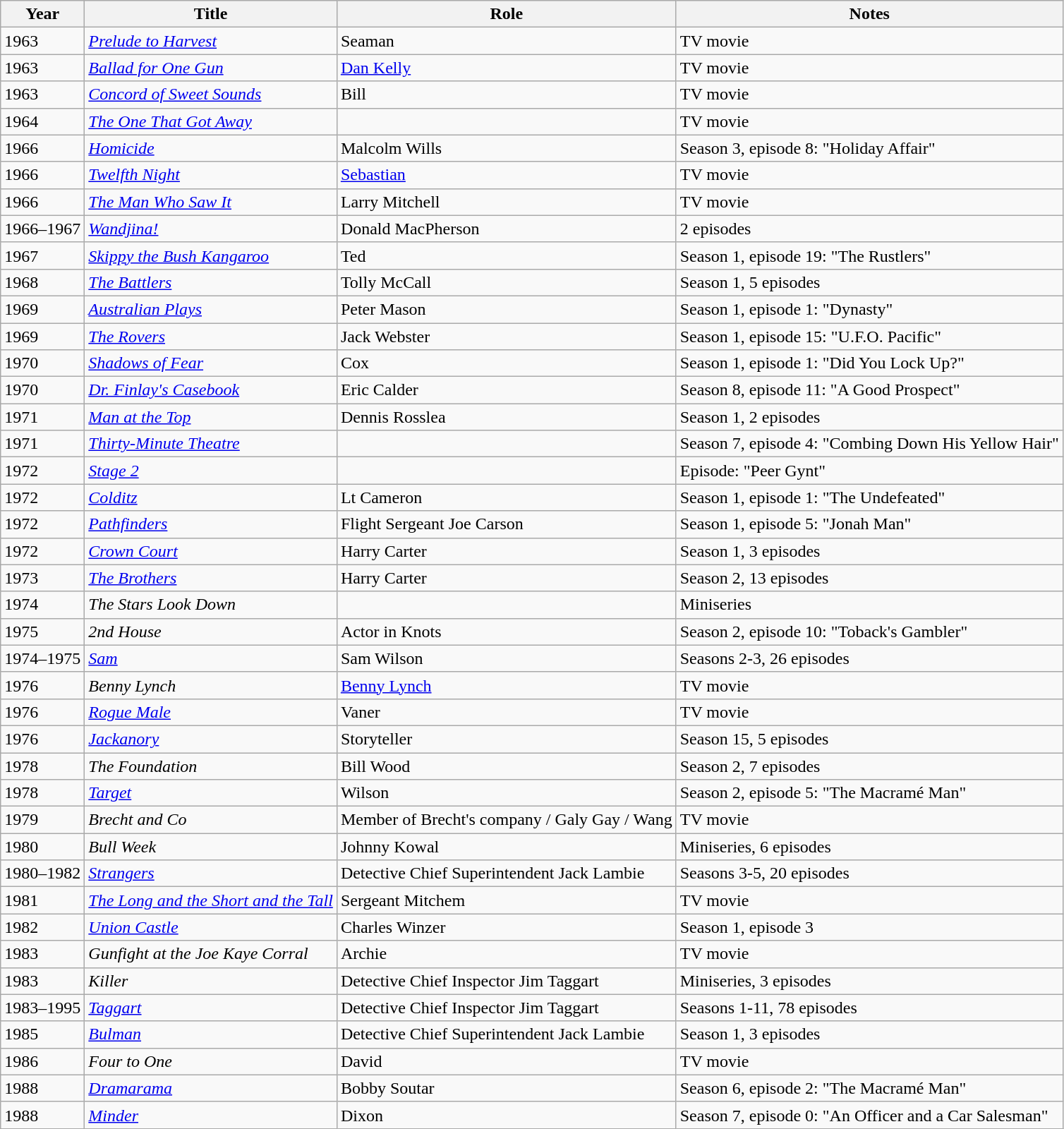<table class="wikitable">
<tr>
<th>Year</th>
<th>Title</th>
<th>Role</th>
<th>Notes</th>
</tr>
<tr>
<td>1963</td>
<td><em><a href='#'>Prelude to Harvest</a></em></td>
<td>Seaman</td>
<td>TV movie</td>
</tr>
<tr>
<td>1963</td>
<td><em><a href='#'>Ballad for One Gun</a></em></td>
<td><a href='#'>Dan Kelly</a></td>
<td>TV movie</td>
</tr>
<tr>
<td>1963</td>
<td><em><a href='#'>Concord of Sweet Sounds</a></em></td>
<td>Bill</td>
<td>TV movie</td>
</tr>
<tr>
<td>1964</td>
<td><em><a href='#'>The One That Got Away</a></em></td>
<td></td>
<td>TV movie</td>
</tr>
<tr>
<td>1966</td>
<td><em><a href='#'>Homicide</a></em></td>
<td>Malcolm Wills</td>
<td>Season 3, episode 8: "Holiday Affair"</td>
</tr>
<tr>
<td>1966</td>
<td><em><a href='#'>Twelfth Night</a></em></td>
<td><a href='#'>Sebastian</a></td>
<td>TV movie</td>
</tr>
<tr>
<td>1966</td>
<td><em><a href='#'>The Man Who Saw It</a></em></td>
<td>Larry Mitchell</td>
<td>TV movie</td>
</tr>
<tr>
<td>1966–1967</td>
<td><em><a href='#'>Wandjina!</a></em></td>
<td>Donald MacPherson</td>
<td>2 episodes</td>
</tr>
<tr>
<td>1967</td>
<td><em><a href='#'>Skippy the Bush Kangaroo</a></em></td>
<td>Ted</td>
<td>Season 1, episode 19: "The Rustlers"</td>
</tr>
<tr>
<td>1968</td>
<td><em><a href='#'>The Battlers</a></em></td>
<td>Tolly McCall</td>
<td>Season 1, 5 episodes</td>
</tr>
<tr>
<td>1969</td>
<td><em><a href='#'>Australian Plays</a></em></td>
<td>Peter Mason</td>
<td>Season 1, episode 1: "Dynasty"</td>
</tr>
<tr>
<td>1969</td>
<td><em><a href='#'>The Rovers</a></em></td>
<td>Jack Webster</td>
<td>Season 1, episode 15: "U.F.O. Pacific"</td>
</tr>
<tr>
<td>1970</td>
<td><em><a href='#'>Shadows of Fear</a></em></td>
<td>Cox</td>
<td>Season 1, episode 1: "Did You Lock Up?"</td>
</tr>
<tr>
<td>1970</td>
<td><em><a href='#'>Dr. Finlay's Casebook</a></em></td>
<td>Eric Calder</td>
<td>Season 8, episode 11: "A Good Prospect"</td>
</tr>
<tr>
<td>1971</td>
<td><em><a href='#'>Man at the Top</a></em></td>
<td>Dennis Rosslea</td>
<td>Season 1, 2 episodes</td>
</tr>
<tr>
<td>1971</td>
<td><em><a href='#'>Thirty-Minute Theatre</a></em></td>
<td></td>
<td>Season 7, episode 4: "Combing Down His Yellow Hair"</td>
</tr>
<tr>
<td>1972</td>
<td><em><a href='#'>Stage 2</a></em></td>
<td></td>
<td>Episode: "Peer Gynt"</td>
</tr>
<tr>
<td>1972</td>
<td><em><a href='#'>Colditz</a></em></td>
<td>Lt Cameron</td>
<td>Season 1, episode 1: "The Undefeated"</td>
</tr>
<tr>
<td>1972</td>
<td><em><a href='#'>Pathfinders</a></em></td>
<td>Flight Sergeant Joe Carson</td>
<td>Season 1, episode 5: "Jonah Man"</td>
</tr>
<tr>
<td>1972</td>
<td><em><a href='#'>Crown Court</a></em></td>
<td>Harry Carter</td>
<td>Season 1, 3 episodes</td>
</tr>
<tr>
<td>1973</td>
<td><em><a href='#'>The Brothers</a></em></td>
<td>Harry Carter</td>
<td>Season 2, 13 episodes</td>
</tr>
<tr>
<td>1974</td>
<td><em>The Stars Look Down</em></td>
<td></td>
<td>Miniseries</td>
</tr>
<tr>
<td>1975</td>
<td><em>2nd House</em></td>
<td>Actor in Knots</td>
<td>Season 2, episode 10: "Toback's Gambler"</td>
</tr>
<tr>
<td>1974–1975</td>
<td><em><a href='#'>Sam</a></em></td>
<td>Sam Wilson</td>
<td>Seasons 2-3, 26 episodes</td>
</tr>
<tr>
<td>1976</td>
<td><em>Benny Lynch</em></td>
<td><a href='#'>Benny Lynch</a></td>
<td>TV movie</td>
</tr>
<tr>
<td>1976</td>
<td><em><a href='#'>Rogue Male</a></em></td>
<td>Vaner</td>
<td>TV movie</td>
</tr>
<tr>
<td>1976</td>
<td><em><a href='#'>Jackanory</a></em></td>
<td>Storyteller</td>
<td>Season 15, 5 episodes</td>
</tr>
<tr>
<td>1978</td>
<td><em>The Foundation</em></td>
<td>Bill Wood</td>
<td>Season 2, 7 episodes</td>
</tr>
<tr>
<td>1978</td>
<td><em><a href='#'>Target</a></em></td>
<td>Wilson</td>
<td>Season 2, episode 5: "The Macramé Man"</td>
</tr>
<tr>
<td>1979</td>
<td><em>Brecht and Co</em></td>
<td>Member of Brecht's company / Galy Gay / Wang</td>
<td>TV movie</td>
</tr>
<tr>
<td>1980</td>
<td><em>Bull Week</em></td>
<td>Johnny Kowal</td>
<td>Miniseries, 6 episodes</td>
</tr>
<tr>
<td>1980–1982</td>
<td><em><a href='#'>Strangers</a></em></td>
<td>Detective Chief Superintendent Jack Lambie</td>
<td>Seasons 3-5, 20 episodes</td>
</tr>
<tr>
<td>1981</td>
<td><em><a href='#'>The Long and the Short and the Tall</a></em></td>
<td>Sergeant Mitchem</td>
<td>TV movie</td>
</tr>
<tr>
<td>1982</td>
<td><em><a href='#'>Union Castle</a></em></td>
<td>Charles Winzer</td>
<td>Season 1, episode 3</td>
</tr>
<tr>
<td>1983</td>
<td><em>Gunfight at the Joe Kaye Corral</em></td>
<td>Archie</td>
<td>TV movie</td>
</tr>
<tr>
<td>1983</td>
<td><em>Killer</em></td>
<td>Detective Chief Inspector Jim Taggart</td>
<td>Miniseries, 3 episodes</td>
</tr>
<tr>
<td>1983–1995</td>
<td><em><a href='#'>Taggart</a></em></td>
<td>Detective Chief Inspector Jim Taggart</td>
<td>Seasons 1-11, 78 episodes</td>
</tr>
<tr>
<td>1985</td>
<td><em><a href='#'>Bulman</a></em></td>
<td>Detective Chief Superintendent Jack Lambie</td>
<td>Season 1, 3 episodes</td>
</tr>
<tr>
<td>1986</td>
<td><em>Four to One</em></td>
<td>David</td>
<td>TV movie</td>
</tr>
<tr>
<td>1988</td>
<td><em><a href='#'>Dramarama</a></em></td>
<td>Bobby Soutar</td>
<td>Season 6, episode 2: "The Macramé Man"</td>
</tr>
<tr>
<td>1988</td>
<td><em><a href='#'>Minder</a></em></td>
<td>Dixon</td>
<td>Season 7, episode 0: "An Officer and a Car Salesman"</td>
</tr>
</table>
